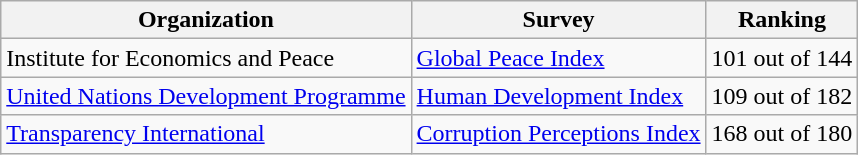<table class="wikitable">
<tr>
<th>Organization</th>
<th>Survey</th>
<th>Ranking</th>
</tr>
<tr>
<td>Institute for Economics and Peace </td>
<td><a href='#'>Global Peace Index</a></td>
<td>101 out of 144</td>
</tr>
<tr>
<td><a href='#'>United Nations Development Programme</a></td>
<td><a href='#'>Human Development Index</a></td>
<td>109 out of 182</td>
</tr>
<tr>
<td><a href='#'>Transparency International</a></td>
<td><a href='#'>Corruption Perceptions Index</a></td>
<td>168 out of 180</td>
</tr>
</table>
